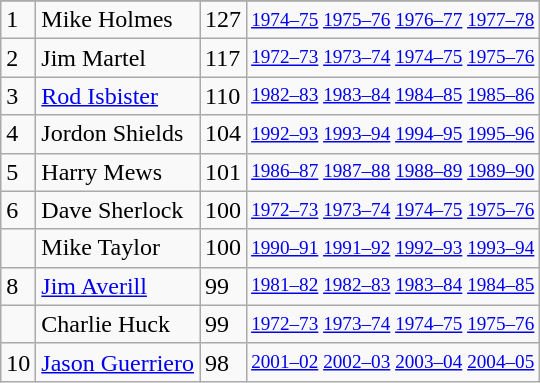<table class="wikitable">
<tr>
</tr>
<tr>
<td>1</td>
<td>Mike Holmes</td>
<td>127</td>
<td style="font-size:80%;"><a href='#'>1974–75</a> <a href='#'>1975–76</a> <a href='#'>1976–77</a> <a href='#'>1977–78</a></td>
</tr>
<tr>
<td>2</td>
<td>Jim Martel</td>
<td>117</td>
<td style="font-size:80%;"><a href='#'>1972–73</a> <a href='#'>1973–74</a> <a href='#'>1974–75</a> <a href='#'>1975–76</a></td>
</tr>
<tr>
<td>3</td>
<td><a href='#'>Rod Isbister</a></td>
<td>110</td>
<td style="font-size:80%;"><a href='#'>1982–83</a> <a href='#'>1983–84</a> <a href='#'>1984–85</a> <a href='#'>1985–86</a></td>
</tr>
<tr>
<td>4</td>
<td>Jordon Shields</td>
<td>104</td>
<td style="font-size:80%;"><a href='#'>1992–93</a> <a href='#'>1993–94</a> <a href='#'>1994–95</a> <a href='#'>1995–96</a></td>
</tr>
<tr>
<td>5</td>
<td>Harry Mews</td>
<td>101</td>
<td style="font-size:80%;"><a href='#'>1986–87</a> <a href='#'>1987–88</a> <a href='#'>1988–89</a> <a href='#'>1989–90</a></td>
</tr>
<tr>
<td>6</td>
<td>Dave Sherlock</td>
<td>100</td>
<td style="font-size:80%;"><a href='#'>1972–73</a> <a href='#'>1973–74</a> <a href='#'>1974–75</a> <a href='#'>1975–76</a></td>
</tr>
<tr>
<td></td>
<td>Mike Taylor</td>
<td>100</td>
<td style="font-size:80%;"><a href='#'>1990–91</a> <a href='#'>1991–92</a> <a href='#'>1992–93</a> <a href='#'>1993–94</a></td>
</tr>
<tr>
<td>8</td>
<td><a href='#'>Jim Averill</a></td>
<td>99</td>
<td style="font-size:80%;"><a href='#'>1981–82</a> <a href='#'>1982–83</a> <a href='#'>1983–84</a> <a href='#'>1984–85</a></td>
</tr>
<tr>
<td></td>
<td>Charlie Huck</td>
<td>99</td>
<td style="font-size:80%;"><a href='#'>1972–73</a> <a href='#'>1973–74</a> <a href='#'>1974–75</a> <a href='#'>1975–76</a></td>
</tr>
<tr>
<td>10</td>
<td><a href='#'>Jason Guerriero</a></td>
<td>98</td>
<td style="font-size:80%;"><a href='#'>2001–02</a> <a href='#'>2002–03</a> <a href='#'>2003–04</a> <a href='#'>2004–05</a></td>
</tr>
</table>
